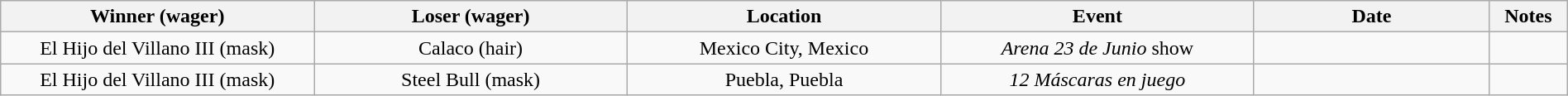<table class="wikitable sortable" width=100%  style="text-align: center">
<tr>
<th width=20% scope="col">Winner (wager)</th>
<th width=20% scope="col">Loser (wager)</th>
<th width=20% scope="col">Location</th>
<th width=20% scope="col">Event</th>
<th width=15% scope="col">Date</th>
<th class="unsortable" width=5% scope="col">Notes</th>
</tr>
<tr>
<td>El Hijo del Villano III (mask)</td>
<td>Calaco (hair)</td>
<td>Mexico City, Mexico</td>
<td><em>Arena 23 de Junio</em> show</td>
<td></td>
<td></td>
</tr>
<tr>
<td>El Hijo del Villano III (mask)</td>
<td>Steel Bull (mask)</td>
<td>Puebla, Puebla</td>
<td><em>12 Máscaras en juego</em></td>
<td></td>
<td></td>
</tr>
</table>
